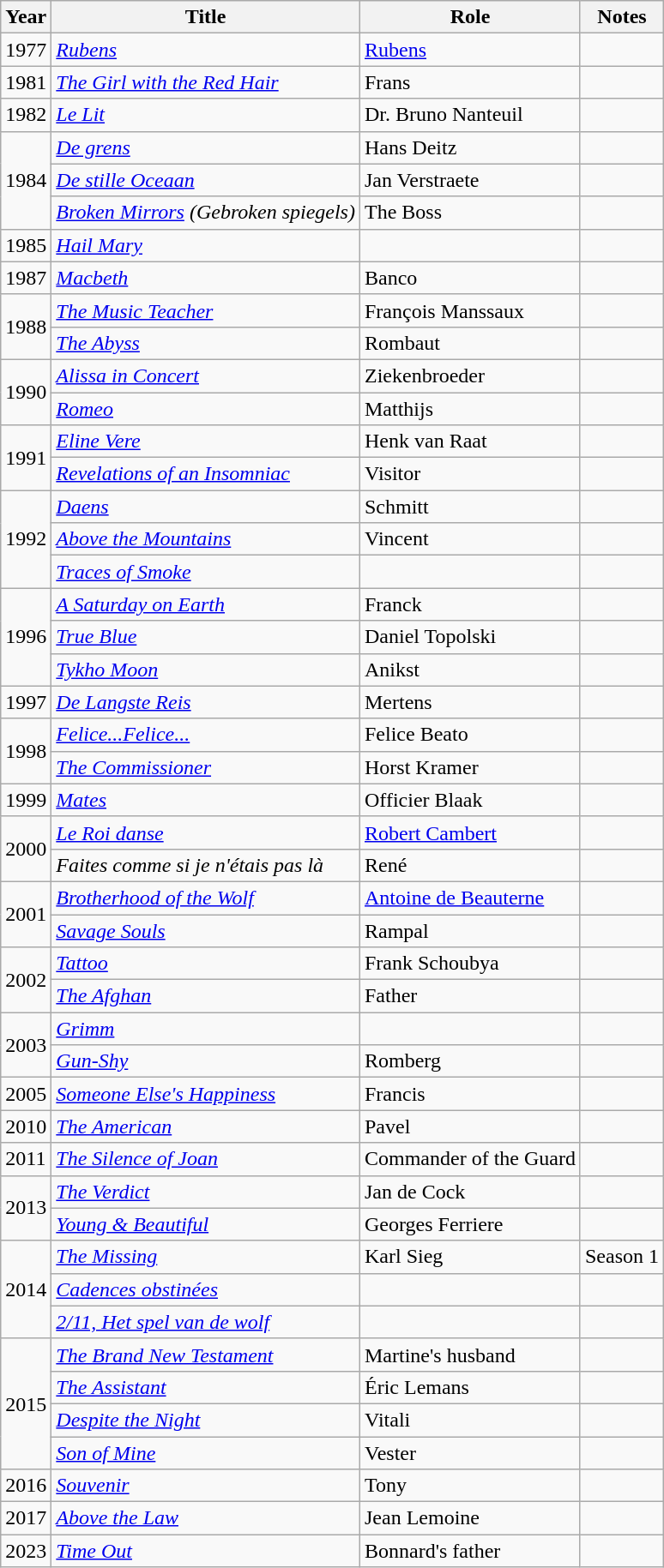<table class="wikitable sortable">
<tr>
<th>Year</th>
<th>Title</th>
<th>Role</th>
<th class = "unsortable">Notes</th>
</tr>
<tr>
<td>1977</td>
<td><em><a href='#'>Rubens</a></em></td>
<td><a href='#'>Rubens</a></td>
<td></td>
</tr>
<tr>
<td>1981</td>
<td><em><a href='#'>The Girl with the Red Hair</a></em></td>
<td>Frans</td>
<td></td>
</tr>
<tr>
<td>1982</td>
<td><em><a href='#'>Le Lit</a></em></td>
<td>Dr. Bruno Nanteuil</td>
<td></td>
</tr>
<tr>
<td rowspan=3>1984</td>
<td><em><a href='#'>De grens</a></em></td>
<td>Hans Deitz</td>
<td></td>
</tr>
<tr>
<td><em><a href='#'>De stille Oceaan</a></em></td>
<td>Jan Verstraete</td>
<td></td>
</tr>
<tr>
<td><em><a href='#'>Broken Mirrors</a> (Gebroken spiegels)</em></td>
<td>The Boss</td>
<td></td>
</tr>
<tr>
<td>1985</td>
<td><em><a href='#'>Hail Mary</a></em></td>
<td></td>
<td></td>
</tr>
<tr>
<td>1987</td>
<td><em><a href='#'>Macbeth</a></em></td>
<td>Banco</td>
<td></td>
</tr>
<tr>
<td rowspan=2>1988</td>
<td><em><a href='#'>The Music Teacher</a></em></td>
<td>François Manssaux</td>
<td></td>
</tr>
<tr>
<td><em><a href='#'>The Abyss</a></em></td>
<td>Rombaut</td>
<td></td>
</tr>
<tr>
<td rowspan=2>1990</td>
<td><em><a href='#'>Alissa in Concert</a></em></td>
<td>Ziekenbroeder</td>
<td></td>
</tr>
<tr>
<td><em><a href='#'>Romeo</a></em></td>
<td>Matthijs</td>
<td></td>
</tr>
<tr>
<td rowspan=2>1991</td>
<td><em><a href='#'>Eline Vere</a></em></td>
<td>Henk van Raat</td>
<td></td>
</tr>
<tr>
<td><em><a href='#'>Revelations of an Insomniac</a></em></td>
<td>Visitor</td>
<td></td>
</tr>
<tr>
<td rowspan=3>1992</td>
<td><em><a href='#'>Daens</a></em></td>
<td>Schmitt</td>
<td></td>
</tr>
<tr>
<td><em><a href='#'>Above the Mountains</a></em></td>
<td>Vincent</td>
<td></td>
</tr>
<tr>
<td><em><a href='#'>Traces of Smoke</a></em></td>
<td></td>
<td></td>
</tr>
<tr>
<td rowspan=3>1996</td>
<td><em><a href='#'>A Saturday on Earth</a></em></td>
<td>Franck</td>
<td></td>
</tr>
<tr>
<td><em><a href='#'>True Blue</a></em></td>
<td>Daniel Topolski</td>
<td></td>
</tr>
<tr>
<td><em><a href='#'>Tykho Moon</a></em></td>
<td>Anikst</td>
<td></td>
</tr>
<tr>
<td>1997</td>
<td><em><a href='#'>De Langste Reis</a></em></td>
<td>Mertens</td>
<td></td>
</tr>
<tr>
<td rowspan=2>1998</td>
<td><em><a href='#'>Felice...Felice...</a></em></td>
<td>Felice Beato</td>
<td></td>
</tr>
<tr>
<td><em><a href='#'>The Commissioner</a></em></td>
<td>Horst Kramer</td>
<td></td>
</tr>
<tr>
<td>1999</td>
<td><em><a href='#'>Mates</a></em></td>
<td>Officier Blaak</td>
<td></td>
</tr>
<tr>
<td rowspan=2>2000</td>
<td><em><a href='#'>Le Roi danse</a></em></td>
<td><a href='#'>Robert Cambert</a></td>
<td></td>
</tr>
<tr>
<td><em>Faites comme si je n'étais pas là</em></td>
<td>René</td>
<td></td>
</tr>
<tr>
<td rowspan=2>2001</td>
<td><em><a href='#'>Brotherhood of the Wolf</a></em></td>
<td><a href='#'>Antoine de Beauterne</a></td>
<td></td>
</tr>
<tr>
<td><em><a href='#'>Savage Souls</a></em></td>
<td>Rampal</td>
<td></td>
</tr>
<tr>
<td rowspan=2>2002</td>
<td><em><a href='#'>Tattoo</a></em></td>
<td>Frank Schoubya</td>
<td></td>
</tr>
<tr>
<td><em><a href='#'>The Afghan</a></em></td>
<td>Father</td>
<td></td>
</tr>
<tr>
<td rowspan=2>2003</td>
<td><em><a href='#'>Grimm</a></em></td>
<td></td>
<td></td>
</tr>
<tr>
<td><em><a href='#'>Gun-Shy</a></em></td>
<td>Romberg</td>
<td></td>
</tr>
<tr>
<td>2005</td>
<td><em><a href='#'>Someone Else's Happiness</a></em></td>
<td>Francis</td>
<td></td>
</tr>
<tr>
<td>2010</td>
<td><em><a href='#'>The American</a></em></td>
<td>Pavel</td>
<td></td>
</tr>
<tr>
<td>2011</td>
<td><em><a href='#'>The Silence of Joan</a></em></td>
<td>Commander of the Guard</td>
<td></td>
</tr>
<tr>
<td rowspan=2>2013</td>
<td><em><a href='#'>The Verdict</a></em></td>
<td>Jan de Cock</td>
<td></td>
</tr>
<tr>
<td><em><a href='#'>Young & Beautiful</a></em></td>
<td>Georges Ferriere</td>
<td></td>
</tr>
<tr>
<td rowspan=3>2014</td>
<td><em><a href='#'>The Missing</a></em></td>
<td>Karl Sieg</td>
<td>Season 1</td>
</tr>
<tr>
<td><em><a href='#'>Cadences obstinées</a></em></td>
<td></td>
<td></td>
</tr>
<tr>
<td><em><a href='#'>2/11, Het spel van de wolf</a></em></td>
<td></td>
<td></td>
</tr>
<tr>
<td rowspan=4>2015</td>
<td><em><a href='#'>The Brand New Testament</a></em></td>
<td>Martine's husband</td>
<td></td>
</tr>
<tr>
<td><em><a href='#'>The Assistant</a></em></td>
<td>Éric Lemans</td>
<td></td>
</tr>
<tr>
<td><em><a href='#'>Despite the Night</a></em></td>
<td>Vitali</td>
<td></td>
</tr>
<tr>
<td><em><a href='#'>Son of Mine</a></em></td>
<td>Vester</td>
<td></td>
</tr>
<tr>
<td>2016</td>
<td><em><a href='#'>Souvenir</a></em></td>
<td>Tony</td>
<td></td>
</tr>
<tr>
<td>2017</td>
<td><em><a href='#'>Above the Law</a></em></td>
<td>Jean Lemoine</td>
<td></td>
</tr>
<tr>
<td>2023</td>
<td><em><a href='#'>Time Out</a></em></td>
<td>Bonnard's father</td>
<td></td>
</tr>
</table>
